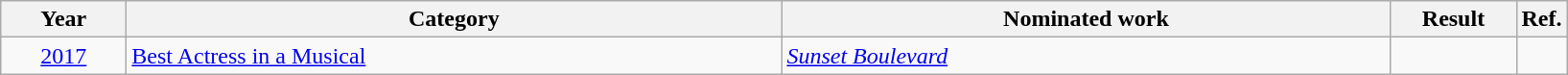<table class=wikitable>
<tr>
<th scope="col" style="width:5em;">Year</th>
<th scope="col" style="width:28em;">Category</th>
<th scope="col" style="width:26em;">Nominated work</th>
<th scope="col" style="width:5em;">Result</th>
<th>Ref.</th>
</tr>
<tr>
<td style="text-align:center;"><a href='#'>2017</a></td>
<td><a href='#'>Best Actress in a Musical</a></td>
<td><em><a href='#'>Sunset Boulevard</a></em></td>
<td></td>
<td style="text-align:center;"></td>
</tr>
</table>
